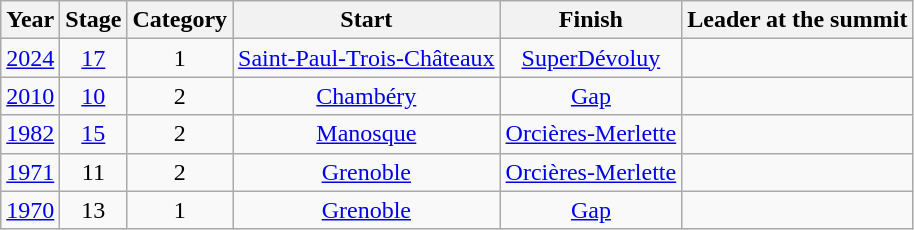<table class="wikitable" style="text-align: center;">
<tr>
<th>Year</th>
<th>Stage</th>
<th>Category</th>
<th>Start</th>
<th>Finish</th>
<th>Leader at the summit</th>
</tr>
<tr>
<td><a href='#'>2024</a></td>
<td><a href='#'>17</a></td>
<td>1</td>
<td><a href='#'>Saint-Paul-Trois-Châteaux</a></td>
<td><a href='#'>SuperDévoluy</a></td>
<td align=left></td>
</tr>
<tr>
<td><a href='#'>2010</a></td>
<td><a href='#'>10</a></td>
<td>2</td>
<td><a href='#'>Chambéry</a></td>
<td><a href='#'>Gap</a></td>
<td align=left></td>
</tr>
<tr>
<td><a href='#'>1982</a></td>
<td><a href='#'>15</a></td>
<td>2</td>
<td><a href='#'>Manosque</a></td>
<td><a href='#'>Orcières-Merlette</a></td>
<td align=left></td>
</tr>
<tr>
<td><a href='#'>1971</a></td>
<td>11</td>
<td>2</td>
<td><a href='#'>Grenoble</a></td>
<td><a href='#'>Orcières-Merlette</a></td>
<td align=left></td>
</tr>
<tr>
<td><a href='#'>1970</a></td>
<td>13</td>
<td>1</td>
<td><a href='#'>Grenoble</a></td>
<td><a href='#'>Gap</a></td>
<td align=left></td>
</tr>
</table>
